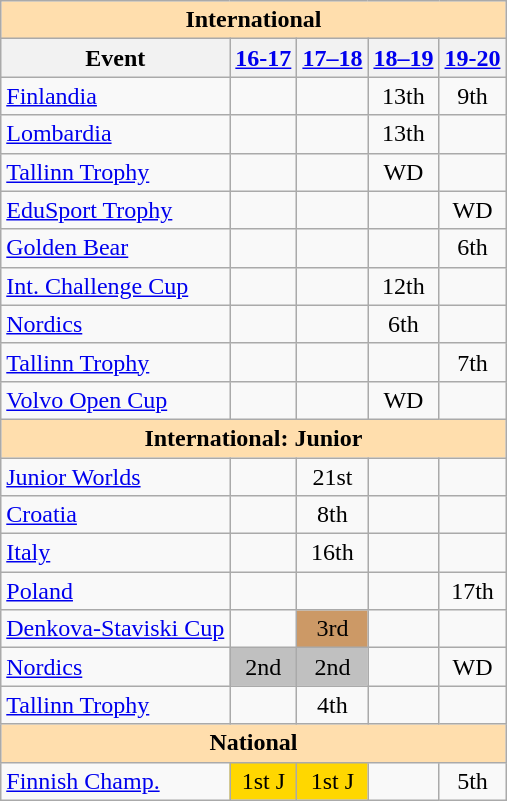<table class="wikitable" style="text-align:center">
<tr>
<th style="background-color: #ffdead; " colspan=5 align=center>International</th>
</tr>
<tr>
<th>Event</th>
<th><a href='#'>16-17</a></th>
<th><a href='#'>17–18</a></th>
<th><a href='#'>18–19</a></th>
<th><a href='#'>19-20</a></th>
</tr>
<tr>
<td align=left> <a href='#'>Finlandia</a></td>
<td></td>
<td></td>
<td>13th</td>
<td>9th</td>
</tr>
<tr>
<td align=left> <a href='#'>Lombardia</a></td>
<td></td>
<td></td>
<td>13th</td>
<td></td>
</tr>
<tr>
<td align=left> <a href='#'>Tallinn Trophy</a></td>
<td></td>
<td></td>
<td>WD</td>
<td></td>
</tr>
<tr>
<td align=left><a href='#'>EduSport Trophy</a></td>
<td></td>
<td></td>
<td></td>
<td>WD</td>
</tr>
<tr>
<td align=left><a href='#'>Golden Bear</a></td>
<td></td>
<td></td>
<td></td>
<td>6th</td>
</tr>
<tr>
<td align=left><a href='#'>Int. Challenge Cup</a></td>
<td></td>
<td></td>
<td>12th</td>
<td></td>
</tr>
<tr>
<td align=left><a href='#'>Nordics</a></td>
<td></td>
<td></td>
<td>6th</td>
<td></td>
</tr>
<tr>
<td align=left><a href='#'>Tallinn Trophy</a></td>
<td></td>
<td></td>
<td></td>
<td>7th</td>
</tr>
<tr>
<td align=left><a href='#'>Volvo Open Cup</a></td>
<td></td>
<td></td>
<td>WD</td>
<td></td>
</tr>
<tr>
<th style="background-color: #ffdead; " colspan=5 align=center>International: Junior </th>
</tr>
<tr>
<td align=left><a href='#'>Junior Worlds</a></td>
<td></td>
<td>21st</td>
<td></td>
<td></td>
</tr>
<tr>
<td align=left> <a href='#'>Croatia</a></td>
<td></td>
<td>8th</td>
<td></td>
<td></td>
</tr>
<tr>
<td align=left> <a href='#'>Italy</a></td>
<td></td>
<td>16th</td>
<td></td>
<td></td>
</tr>
<tr>
<td align=left> <a href='#'>Poland</a></td>
<td></td>
<td></td>
<td></td>
<td>17th</td>
</tr>
<tr>
<td align=left><a href='#'>Denkova-Staviski Cup</a></td>
<td></td>
<td bgcolor=cc9966>3rd</td>
<td></td>
<td></td>
</tr>
<tr>
<td align=left><a href='#'>Nordics</a></td>
<td bgcolor=silver>2nd</td>
<td bgcolor=silver>2nd</td>
<td></td>
<td>WD</td>
</tr>
<tr>
<td align=left><a href='#'>Tallinn Trophy</a></td>
<td></td>
<td>4th</td>
<td></td>
<td></td>
</tr>
<tr>
<th style="background-color: #ffdead; " colspan=5 align=center>National</th>
</tr>
<tr>
<td align=left><a href='#'>Finnish Champ.</a></td>
<td bgcolor=gold>1st J</td>
<td bgcolor=gold>1st J</td>
<td></td>
<td>5th</td>
</tr>
</table>
